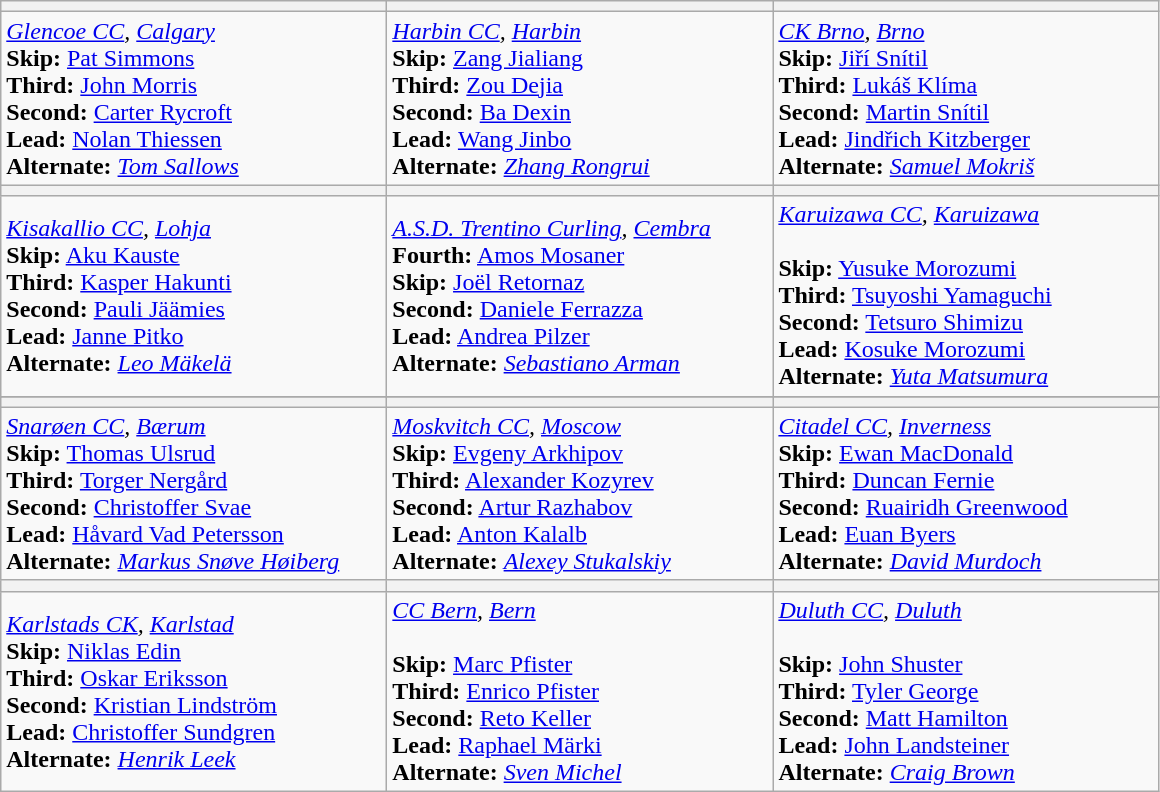<table class=wikitable>
<tr>
<th width=250></th>
<th width=250></th>
<th width=250></th>
</tr>
<tr>
<td><em><a href='#'>Glencoe CC</a>, <a href='#'>Calgary</a></em><br><strong>Skip:</strong> <a href='#'>Pat Simmons</a><br>
<strong>Third:</strong> <a href='#'>John Morris</a><br>
<strong>Second:</strong> <a href='#'>Carter Rycroft</a><br>
<strong>Lead:</strong> <a href='#'>Nolan Thiessen</a><br>
<strong>Alternate:</strong> <em><a href='#'>Tom Sallows</a></em></td>
<td><em><a href='#'>Harbin CC</a>, <a href='#'>Harbin</a></em><br><strong>Skip:</strong> <a href='#'>Zang Jialiang</a><br>
<strong>Third:</strong> <a href='#'>Zou Dejia</a><br>
<strong>Second:</strong> <a href='#'>Ba Dexin</a><br>
<strong>Lead:</strong> <a href='#'>Wang Jinbo</a><br>
<strong>Alternate:</strong> <em><a href='#'>Zhang Rongrui</a></em></td>
<td><em><a href='#'>CK Brno</a>, <a href='#'>Brno</a></em><br><strong>Skip:</strong> <a href='#'>Jiří Snítil</a><br>
<strong>Third:</strong> <a href='#'>Lukáš Klíma</a><br>
<strong>Second:</strong> <a href='#'>Martin Snítil</a><br>
<strong>Lead:</strong> <a href='#'>Jindřich Kitzberger</a><br>
<strong>Alternate:</strong> <em><a href='#'>Samuel Mokriš</a></em></td>
</tr>
<tr>
<th width=250></th>
<th width=250></th>
<th width=250></th>
</tr>
<tr>
<td><em><a href='#'>Kisakallio CC</a>, <a href='#'>Lohja</a></em><br><strong>Skip:</strong> <a href='#'>Aku Kauste</a><br>
<strong>Third:</strong> <a href='#'>Kasper Hakunti</a><br>
<strong>Second:</strong> <a href='#'>Pauli Jäämies</a><br>
<strong>Lead:</strong> <a href='#'>Janne Pitko</a><br>
<strong>Alternate:</strong> <em><a href='#'>Leo Mäkelä</a></em></td>
<td><em><a href='#'>A.S.D. Trentino Curling</a>, <a href='#'>Cembra</a></em><br><strong>Fourth:</strong> <a href='#'>Amos Mosaner</a><br>
<strong>Skip:</strong> <a href='#'>Joël Retornaz</a><br>
<strong>Second:</strong> <a href='#'>Daniele Ferrazza</a><br>
<strong>Lead:</strong> <a href='#'>Andrea Pilzer</a><br>
<strong>Alternate:</strong> <em><a href='#'>Sebastiano Arman</a></em></td>
<td><em><a href='#'>Karuizawa CC</a>, <a href='#'>Karuizawa</a></em> <br><br><strong>Skip:</strong> <a href='#'>Yusuke Morozumi</a><br>
<strong>Third:</strong> <a href='#'>Tsuyoshi Yamaguchi</a><br>
<strong>Second:</strong> <a href='#'>Tetsuro Shimizu</a><br>
<strong>Lead:</strong> <a href='#'>Kosuke Morozumi</a><br>
<strong>Alternate:</strong> <em><a href='#'>Yuta Matsumura</a></em></td>
</tr>
<tr>
</tr>
<tr>
<th width=250></th>
<th width=250></th>
<th width=250></th>
</tr>
<tr>
<td><em><a href='#'>Snarøen CC</a>, <a href='#'>Bærum</a></em><br><strong>Skip:</strong> <a href='#'>Thomas Ulsrud</a><br>
<strong>Third:</strong> <a href='#'>Torger Nergård</a><br> 
<strong>Second:</strong> <a href='#'>Christoffer Svae</a><br>
<strong>Lead:</strong> <a href='#'>Håvard Vad Petersson</a><br>
<strong>Alternate:</strong> <em><a href='#'>Markus Snøve Høiberg</a></em></td>
<td><em><a href='#'>Moskvitch CC</a>, <a href='#'>Moscow</a></em><br><strong>Skip:</strong> <a href='#'>Evgeny Arkhipov</a><br>
<strong>Third:</strong> <a href='#'>Alexander Kozyrev</a><br>
<strong>Second:</strong> <a href='#'>Artur Razhabov</a><br>
<strong>Lead:</strong> <a href='#'>Anton Kalalb</a><br>
<strong>Alternate:</strong> <em><a href='#'>Alexey Stukalskiy</a></em></td>
<td><em><a href='#'>Citadel CC</a>, <a href='#'>Inverness</a></em><br><strong>Skip:</strong> <a href='#'>Ewan MacDonald</a><br>
<strong>Third:</strong> <a href='#'>Duncan Fernie</a><br>
<strong>Second:</strong> <a href='#'>Ruairidh Greenwood</a><br>
<strong>Lead:</strong> <a href='#'>Euan Byers</a><br>
<strong>Alternate:</strong> <em><a href='#'>David Murdoch</a></em></td>
</tr>
<tr>
<th width=250></th>
<th width=250></th>
<th width=250></th>
</tr>
<tr>
<td><em><a href='#'>Karlstads CK</a>, <a href='#'>Karlstad</a></em><br><strong>Skip:</strong> <a href='#'>Niklas Edin</a><br>
<strong>Third:</strong> <a href='#'>Oskar Eriksson</a><br>
<strong>Second:</strong> <a href='#'>Kristian Lindström</a><br>
<strong>Lead:</strong> <a href='#'>Christoffer Sundgren</a> <br>
<strong>Alternate:</strong> <em><a href='#'>Henrik Leek</a></em></td>
<td><em><a href='#'>CC Bern</a>, <a href='#'>Bern</a></em><br><br><strong>Skip:</strong> <a href='#'>Marc Pfister</a><br>
<strong>Third:</strong> <a href='#'>Enrico Pfister</a><br>
<strong>Second:</strong> <a href='#'>Reto Keller</a><br>
<strong>Lead:</strong> <a href='#'>Raphael Märki</a><br>
<strong>Alternate:</strong> <em><a href='#'>Sven Michel</a></em></td>
<td><em><a href='#'>Duluth CC</a>, <a href='#'>Duluth</a></em><br><br><strong>Skip:</strong> <a href='#'>John Shuster</a><br>
<strong>Third:</strong> <a href='#'>Tyler George</a><br>
<strong>Second:</strong> <a href='#'>Matt Hamilton</a><br>
<strong>Lead:</strong> <a href='#'>John Landsteiner</a><br>
<strong>Alternate:</strong> <em><a href='#'>Craig Brown</a></em></td>
</tr>
</table>
